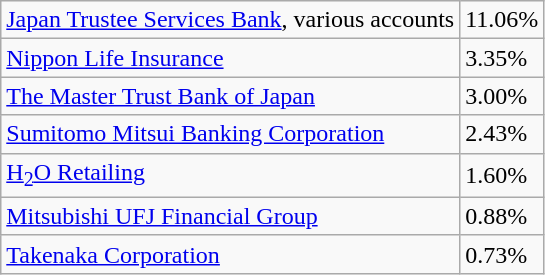<table class="wikitable">
<tr>
<td><a href='#'>Japan Trustee Services Bank</a>, various accounts</td>
<td>11.06%</td>
</tr>
<tr>
<td><a href='#'>Nippon Life Insurance</a></td>
<td>3.35%</td>
</tr>
<tr>
<td><a href='#'>The Master Trust Bank of Japan</a></td>
<td>3.00%</td>
</tr>
<tr>
<td><a href='#'>Sumitomo Mitsui Banking Corporation</a></td>
<td>2.43%</td>
</tr>
<tr>
<td><a href='#'>H<sub>2</sub>O Retailing</a></td>
<td>1.60%</td>
</tr>
<tr>
<td><a href='#'>Mitsubishi UFJ Financial Group</a></td>
<td>0.88%</td>
</tr>
<tr>
<td><a href='#'>Takenaka Corporation</a></td>
<td>0.73%</td>
</tr>
</table>
